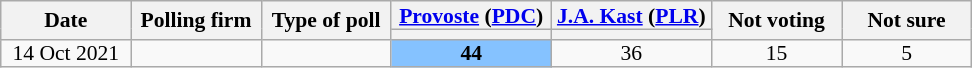<table class="wikitable sortable mw-collapsible mw-collapsed" style=text-align:center;font-size:90%;line-height:12px>
<tr>
<th rowspan="2" width=80px>Date</th>
<th rowspan="2" width=80px>Polling firm</th>
<th rowspan="2" width=80px>Type of poll</th>
<th width=100px><a href='#'>Provoste</a> (<a href='#'>PDC</a>)</th>
<th width=100px><a href='#'>J.A. Kast</a> (<a href='#'>PLR</a>)</th>
<th rowspan="2" width=80px>Not voting</th>
<th rowspan="2" width=80px>Not sure</th>
</tr>
<tr>
<th style=background:></th>
<th style=background:></th>
</tr>
<tr>
<td>14 Oct 2021</td>
<td></td>
<td></td>
<td style="background:#85C2FF;"><strong>44</strong></td>
<td>36</td>
<td>15</td>
<td>5</td>
</tr>
</table>
